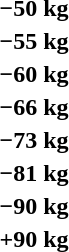<table>
<tr>
<th rowspan=2>−50 kg</th>
<td rowspan=2></td>
<td rowspan=2></td>
<td></td>
</tr>
<tr>
<td></td>
</tr>
<tr>
<th rowspan=2>−55 kg</th>
<td rowspan=2></td>
<td rowspan=2></td>
<td></td>
</tr>
<tr>
<td></td>
</tr>
<tr>
<th rowspan=2>−60 kg</th>
<td rowspan=2></td>
<td rowspan=2></td>
<td></td>
</tr>
<tr>
<td></td>
</tr>
<tr>
<th rowspan=2>−66 kg</th>
<td rowspan=2></td>
<td rowspan=2></td>
<td></td>
</tr>
<tr>
<td></td>
</tr>
<tr>
<th rowspan=2>−73 kg</th>
<td rowspan=2></td>
<td rowspan=2></td>
<td></td>
</tr>
<tr>
<td></td>
</tr>
<tr>
<th rowspan=2>−81 kg</th>
<td rowspan=2></td>
<td rowspan=2></td>
<td></td>
</tr>
<tr>
<td></td>
</tr>
<tr>
<th rowspan=2>−90 kg</th>
<td rowspan=2></td>
<td rowspan=2></td>
<td></td>
</tr>
<tr>
<td></td>
</tr>
<tr>
<th rowspan=2>+90 kg</th>
<td rowspan=2></td>
<td rowspan=2></td>
<td></td>
</tr>
<tr>
<td></td>
</tr>
</table>
